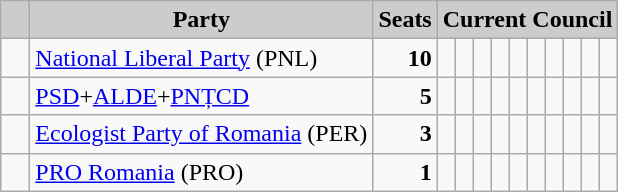<table class="wikitable">
<tr>
<th style="background:#ccc">   </th>
<th style="background:#ccc">Party</th>
<th style="background:#ccc">Seats</th>
<th style="background:#ccc" colspan="10">Current Council</th>
</tr>
<tr>
<td>  </td>
<td><a href='#'>National Liberal Party</a> (PNL)</td>
<td style="text-align: right"><strong>10</strong></td>
<td>  </td>
<td>  </td>
<td>  </td>
<td>  </td>
<td>  </td>
<td>  </td>
<td>  </td>
<td>  </td>
<td>  </td>
<td>  </td>
</tr>
<tr>
<td>  </td>
<td><a href='#'>PSD</a>+<a href='#'>ALDE</a>+<a href='#'>PNȚCD</a></td>
<td style="text-align: right"><strong>5</strong></td>
<td>  </td>
<td>  </td>
<td>  </td>
<td>  </td>
<td>  </td>
<td> </td>
<td> </td>
<td> </td>
<td> </td>
<td> </td>
</tr>
<tr>
<td>  </td>
<td><a href='#'>Ecologist Party of Romania</a> (PER)</td>
<td style="text-align: right"><strong>3</strong></td>
<td>  </td>
<td>  </td>
<td>  </td>
<td> </td>
<td> </td>
<td> </td>
<td> </td>
<td> </td>
<td> </td>
<td> </td>
</tr>
<tr>
<td>  </td>
<td><a href='#'>PRO Romania</a> (PRO)</td>
<td style="text-align: right"><strong>1</strong></td>
<td>  </td>
<td> </td>
<td> </td>
<td> </td>
<td> </td>
<td> </td>
<td> </td>
<td> </td>
<td> </td>
<td> </td>
</tr>
</table>
